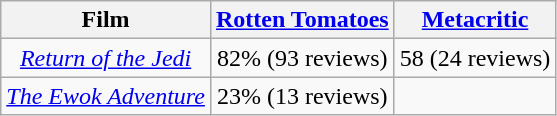<table class="wikitable sortable" style="text-align: center">
<tr>
<th scope="col">Film</th>
<th scope="col"><a href='#'>Rotten Tomatoes</a></th>
<th scope="col"><a href='#'>Metacritic</a></th>
</tr>
<tr>
<td scope="row"><em><a href='#'>Return of the Jedi</a></em></td>
<td>82% (93 reviews)</td>
<td>58 (24 reviews)</td>
</tr>
<tr>
<td scope="row"><em><a href='#'>The Ewok Adventure</a></em></td>
<td>23% (13 reviews)</td>
<td></td>
</tr>
</table>
